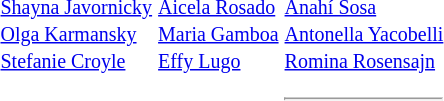<table>
<tr style="background:#dfdfdf;">
</tr>
<tr>
<th scope=row style="text-align:left"></th>
<td><br><small><a href='#'>Shayna Javornicky</a><br><a href='#'>Olga Karmansky</a><br><a href='#'>Stefanie Croyle</a></small></td>
<td><br><small><a href='#'>Aicela Rosado</a><br><a href='#'>Maria Gamboa</a><br><a href='#'>Effy Lugo</a></small></td>
<td><br><small><a href='#'>Anahí Sosa</a><br><a href='#'>Antonella Yacobelli</a><br><a href='#'>Romina Rosensajn</a></small></td>
</tr>
<tr>
<th scope=row style="text-align:left"></th>
<td></td>
<td></td>
<td></td>
</tr>
<tr>
<th scope=row style="text-align:left"></th>
<td></td>
<td></td>
<td><hr></td>
</tr>
<tr>
<th scope=row style="text-align:left"></th>
<td></td>
<td></td>
<td></td>
</tr>
<tr>
<th scope=row style="text-align:left"></th>
<td></td>
<td></td>
<td></td>
</tr>
<tr>
<th scope=row style="text-align:left"></th>
<td></td>
<td></td>
<td></td>
</tr>
<tr>
<th scope=row style="text-align:left"></th>
<td></td>
<td></td>
<td></td>
</tr>
<tr>
<th scope=row style="text-align:left"></th>
<td></td>
<td></td>
<td></td>
</tr>
<tr>
<th scope=row style="text-align:left"></th>
<td></td>
<td></td>
<td></td>
</tr>
</table>
